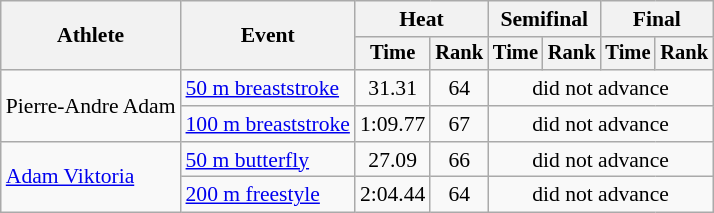<table class=wikitable style="font-size:90%">
<tr>
<th rowspan="2">Athlete</th>
<th rowspan="2">Event</th>
<th colspan="2">Heat</th>
<th colspan="2">Semifinal</th>
<th colspan="2">Final</th>
</tr>
<tr style="font-size:95%">
<th>Time</th>
<th>Rank</th>
<th>Time</th>
<th>Rank</th>
<th>Time</th>
<th>Rank</th>
</tr>
<tr align=center>
<td align=left rowspan=2>Pierre-Andre Adam</td>
<td align=left><a href='#'>50 m breaststroke</a></td>
<td>31.31</td>
<td>64</td>
<td colspan=4>did not advance</td>
</tr>
<tr align=center>
<td align=left><a href='#'>100 m breaststroke</a></td>
<td>1:09.77</td>
<td>67</td>
<td colspan=4>did not advance</td>
</tr>
<tr align=center>
<td align=left rowspan=2><a href='#'>Adam Viktoria</a></td>
<td align=left><a href='#'>50 m butterfly</a></td>
<td>27.09</td>
<td>66</td>
<td colspan=4>did not advance</td>
</tr>
<tr align=center>
<td align=left><a href='#'>200 m freestyle</a></td>
<td>2:04.44</td>
<td>64</td>
<td colspan=4>did not advance</td>
</tr>
</table>
